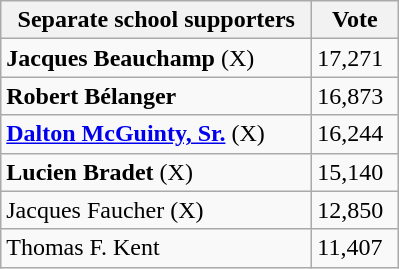<table class="wikitable">
<tr>
<th bgcolor="#DDDDFF" width="200px">Separate school supporters</th>
<th bgcolor="#DDDDFF" width="50px">Vote</th>
</tr>
<tr>
<td><strong>Jacques Beauchamp</strong> (X)</td>
<td>17,271</td>
</tr>
<tr>
<td><strong>Robert Bélanger</strong></td>
<td>16,873</td>
</tr>
<tr>
<td><strong><a href='#'>Dalton McGuinty, Sr.</a></strong> (X)</td>
<td>16,244</td>
</tr>
<tr>
<td><strong>Lucien Bradet</strong> (X)</td>
<td>15,140</td>
</tr>
<tr>
<td>Jacques Faucher (X)</td>
<td>12,850</td>
</tr>
<tr>
<td>Thomas F. Kent</td>
<td>11,407</td>
</tr>
</table>
